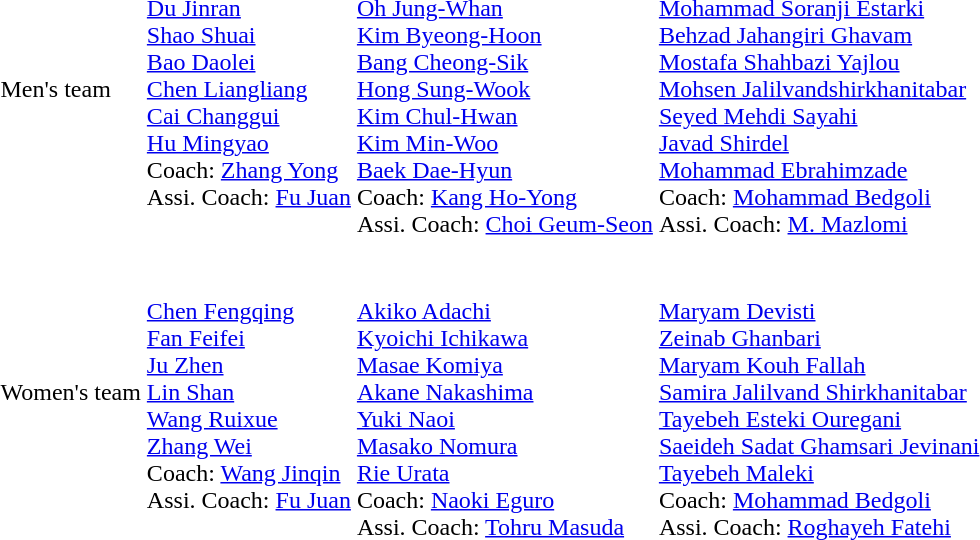<table>
<tr>
<td>Men's team</td>
<td valign="top"> <br><br><a href='#'>Du Jinran</a> <br>
<a href='#'>Shao Shuai</a> <br>
<a href='#'>Bao Daolei</a> <br>
<a href='#'>Chen Liangliang</a> <br>
<a href='#'>Cai Changgui</a> <br>
<a href='#'>Hu Mingyao</a><br>Coach: <a href='#'>Zhang Yong</a> <br>
Assi. Coach: <a href='#'>Fu Juan</a></td>
<td valign="top"> <br><br><a href='#'>Oh Jung-Whan</a> <br>
<a href='#'>Kim Byeong-Hoon</a> <br>
<a href='#'>Bang Cheong-Sik</a> <br>
<a href='#'>Hong Sung-Wook</a> <br>
<a href='#'>Kim Chul-Hwan</a> <br>
<a href='#'>Kim Min-Woo</a> <br>
<a href='#'>Baek Dae-Hyun</a> <br>
Coach: <a href='#'>Kang Ho-Yong</a> <br>
Assi. Coach: <a href='#'>Choi Geum-Seon</a></td>
<td valign="top"> <br><br><a href='#'>Mohammad Soranji Estarki</a> <br>
<a href='#'>Behzad Jahangiri Ghavam</a> <br>
<a href='#'>Mostafa Shahbazi Yajlou</a> <br>
<a href='#'>Mohsen Jalilvandshirkhanitabar</a> <br>
<a href='#'>Seyed Mehdi Sayahi</a> <br>
<a href='#'>Javad Shirdel</a> <br>
<a href='#'>Mohammad Ebrahimzade</a> <br>
Coach: <a href='#'>Mohammad Bedgoli</a> <br>
Assi. Coach: <a href='#'>M. Mazlomi</a></td>
</tr>
<tr>
<td>Women's team</td>
<td valign="top"> <br><br><a href='#'>Chen Fengqing</a> <br>
<a href='#'>Fan Feifei</a> <br>
<a href='#'>Ju Zhen</a> <br>
<a href='#'>Lin Shan</a> <br>
<a href='#'>Wang Ruixue</a> <br>
<a href='#'>Zhang Wei</a><br>Coach: <a href='#'>Wang Jinqin</a> <br>
Assi. Coach: <a href='#'>Fu Juan</a></td>
<td valign="top"> <br><br><a href='#'>Akiko Adachi</a> <br>
<a href='#'>Kyoichi Ichikawa</a> <br>
<a href='#'>Masae Komiya</a> <br>
<a href='#'>Akane Nakashima</a> <br>
<a href='#'>Yuki Naoi</a> <br>
<a href='#'>Masako Nomura</a> <br>
<a href='#'>Rie Urata</a> <br>
Coach: <a href='#'>Naoki Eguro</a> <br>
Assi. Coach: <a href='#'>Tohru Masuda</a></td>
<td valign="top"> <br><br><a href='#'>Maryam Devisti</a> <br>
<a href='#'>Zeinab Ghanbari</a> <br>
<a href='#'>Maryam Kouh Fallah</a> <br>
<a href='#'>Samira Jalilvand Shirkhanitabar</a> <br>
<a href='#'>Tayebeh Esteki Ouregani</a> <br>
<a href='#'>Saeideh Sadat Ghamsari Jevinani</a> <br>
<a href='#'>Tayebeh Maleki</a> <br>
Coach: <a href='#'>Mohammad Bedgoli</a> <br>
Assi. Coach: <a href='#'>Roghayeh Fatehi</a></td>
</tr>
</table>
